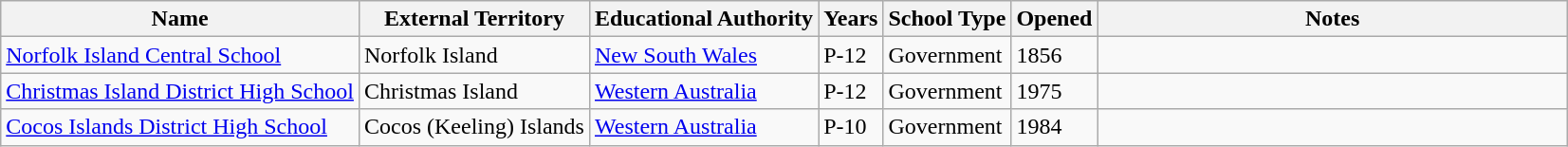<table class="wikitable sortable">
<tr>
<th>Name</th>
<th>External Territory</th>
<th>Educational Authority</th>
<th>Years</th>
<th>School Type</th>
<th>Opened</th>
<th width=30%>Notes</th>
</tr>
<tr>
<td><a href='#'>Norfolk Island Central School</a></td>
<td>Norfolk Island</td>
<td><a href='#'>New South Wales</a></td>
<td>P-12</td>
<td>Government</td>
<td>1856</td>
<td></td>
</tr>
<tr>
<td><a href='#'>Christmas Island District High School</a></td>
<td>Christmas Island</td>
<td><a href='#'>Western Australia</a></td>
<td>P-12</td>
<td>Government</td>
<td>1975</td>
<td></td>
</tr>
<tr>
<td><a href='#'>Cocos Islands District High School</a></td>
<td>Cocos (Keeling) Islands</td>
<td><a href='#'>Western Australia</a></td>
<td>P-10</td>
<td>Government</td>
<td>1984</td>
<td></td>
</tr>
</table>
